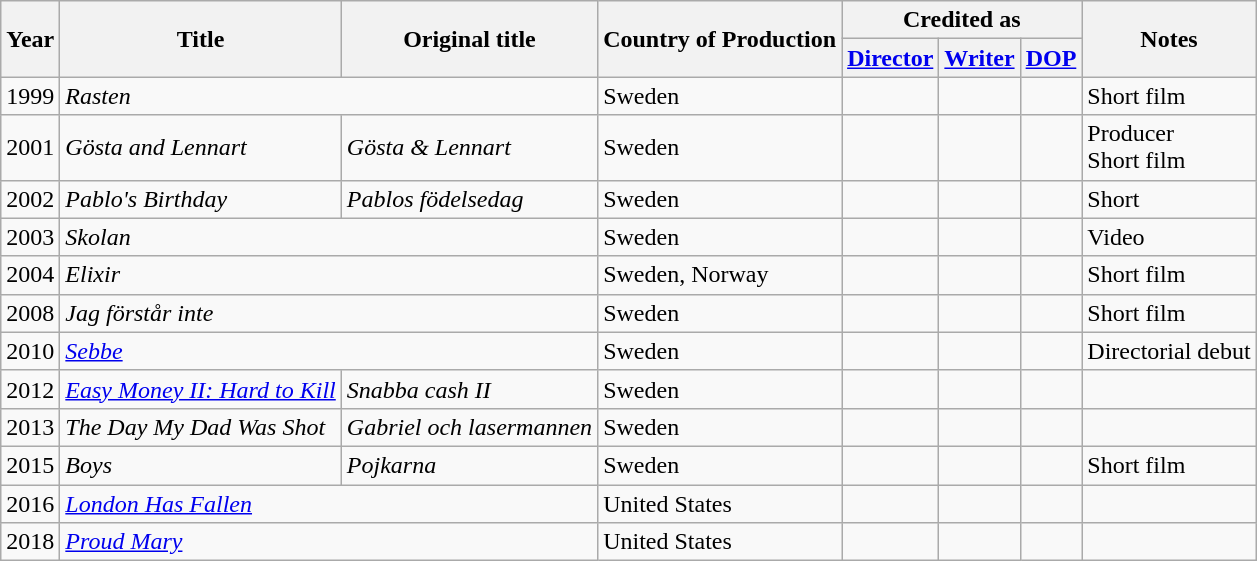<table class="wikitable">
<tr>
<th rowspan="2">Year</th>
<th rowspan="2">Title</th>
<th rowspan="2">Original title</th>
<th rowspan="2">Country of Production</th>
<th colspan="3">Credited as</th>
<th rowspan="2">Notes</th>
</tr>
<tr>
<th><a href='#'>Director</a></th>
<th><a href='#'>Writer</a></th>
<th><a href='#'>DOP</a></th>
</tr>
<tr>
<td>1999</td>
<td colspan="2"><em>Rasten</em></td>
<td>Sweden</td>
<td></td>
<td></td>
<td></td>
<td>Short film</td>
</tr>
<tr>
<td>2001</td>
<td><em>Gösta and Lennart</em></td>
<td><em>Gösta & Lennart</em></td>
<td>Sweden</td>
<td></td>
<td></td>
<td></td>
<td>Producer<br>Short film</td>
</tr>
<tr>
<td>2002</td>
<td><em>Pablo's Birthday</em></td>
<td><em>Pablos födelsedag</em></td>
<td>Sweden</td>
<td></td>
<td></td>
<td></td>
<td>Short</td>
</tr>
<tr>
<td>2003</td>
<td colspan="2"><em>Skolan</em></td>
<td>Sweden</td>
<td></td>
<td></td>
<td></td>
<td>Video</td>
</tr>
<tr>
<td>2004</td>
<td colspan="2"><em>Elixir</em></td>
<td>Sweden, Norway</td>
<td></td>
<td></td>
<td></td>
<td>Short film</td>
</tr>
<tr>
<td>2008</td>
<td colspan="2"><em>Jag förstår inte</em></td>
<td>Sweden</td>
<td></td>
<td></td>
<td></td>
<td>Short film</td>
</tr>
<tr>
<td>2010</td>
<td colspan="2"><em><a href='#'>Sebbe</a></em></td>
<td>Sweden</td>
<td></td>
<td></td>
<td></td>
<td>Directorial debut</td>
</tr>
<tr>
<td>2012</td>
<td><em><a href='#'>Easy Money II: Hard to Kill</a></em></td>
<td><em>Snabba cash II</em></td>
<td>Sweden</td>
<td></td>
<td></td>
<td></td>
<td></td>
</tr>
<tr>
<td>2013</td>
<td><em>The Day My Dad Was Shot</em></td>
<td><em>Gabriel och lasermannen</em></td>
<td>Sweden</td>
<td></td>
<td></td>
<td></td>
<td></td>
</tr>
<tr>
<td>2015</td>
<td Boys (2015 film)><em>Boys</em></td>
<td><em>Pojkarna</em></td>
<td>Sweden</td>
<td></td>
<td></td>
<td></td>
<td>Short film</td>
</tr>
<tr>
<td>2016</td>
<td colspan="2"><em><a href='#'>London Has Fallen</a></em></td>
<td>United States</td>
<td></td>
<td></td>
<td></td>
<td></td>
</tr>
<tr>
<td>2018</td>
<td colspan="2"><em><a href='#'>Proud Mary</a></em></td>
<td>United States</td>
<td></td>
<td></td>
<td></td>
<td></td>
</tr>
</table>
